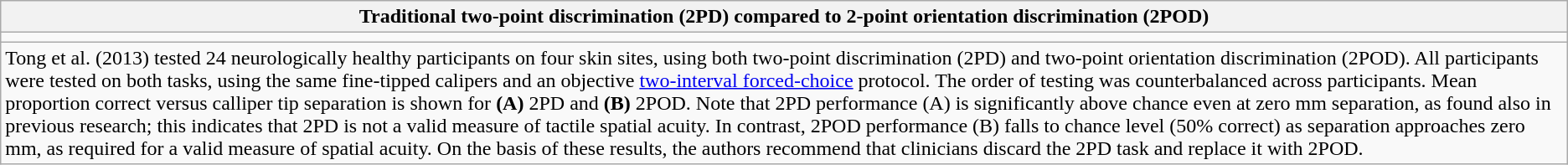<table class="wikitable">
<tr>
<th>Traditional two-point discrimination (2PD) compared to 2-point orientation discrimination (2POD)</th>
</tr>
<tr>
<td></td>
</tr>
<tr>
<td>Tong et al. (2013) tested 24 neurologically healthy participants on four skin sites, using both two-point discrimination (2PD) and two-point orientation discrimination (2POD). All participants were tested on both tasks, using the same fine-tipped calipers and an objective <a href='#'>two-interval forced-choice</a> protocol. The order of testing was counterbalanced across participants. Mean proportion correct versus calliper tip separation is shown for <strong>(A)</strong> 2PD and <strong>(B)</strong> 2POD. Note that 2PD performance (A) is significantly above chance even at zero mm separation, as found also in previous research; this indicates that 2PD is not a valid measure of tactile spatial acuity. In contrast, 2POD performance (B) falls to chance level (50% correct) as separation approaches zero mm, as required for a valid measure of spatial acuity. On the basis of these results, the authors recommend that clinicians discard the 2PD task and replace it with 2POD.</td>
</tr>
</table>
